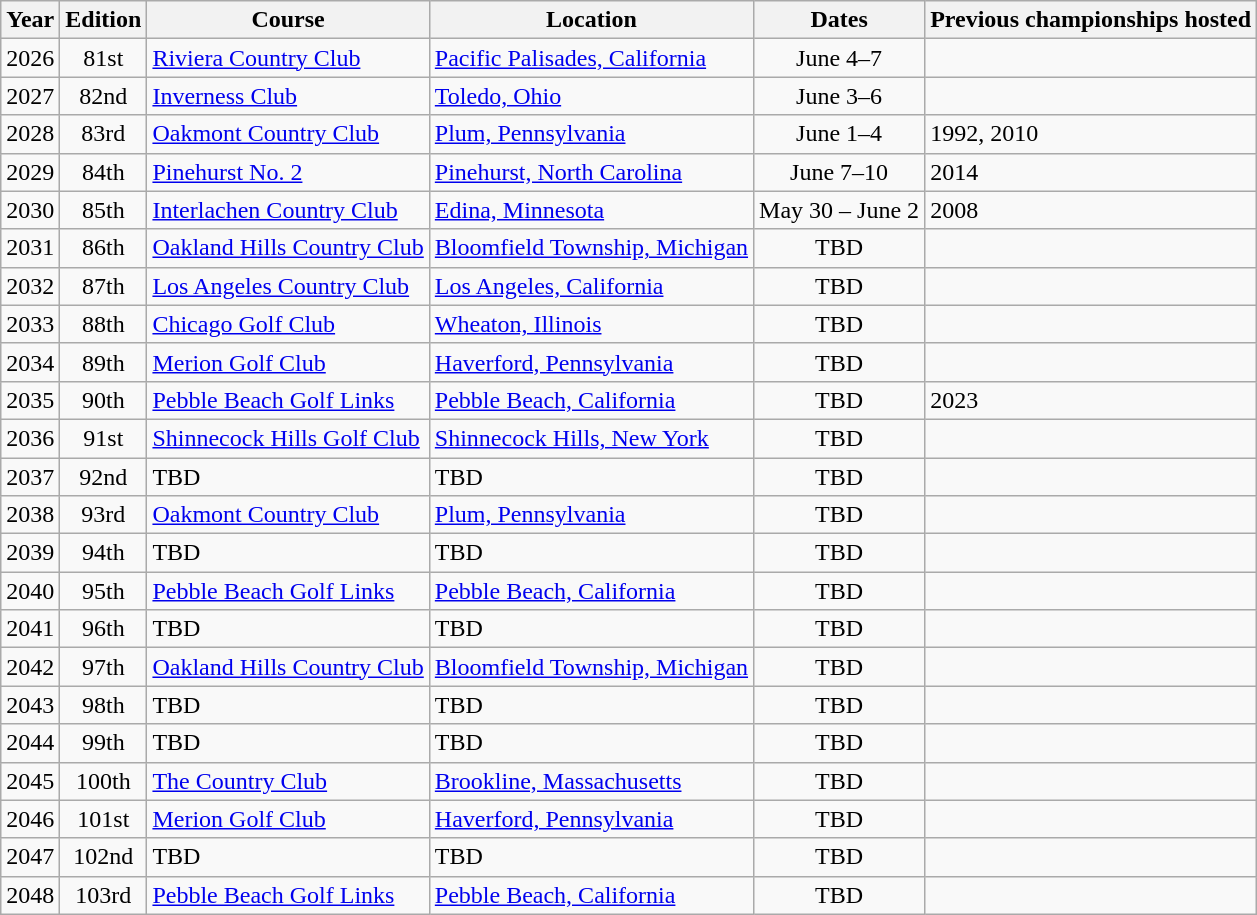<table class=wikitable>
<tr>
<th>Year</th>
<th>Edition</th>
<th>Course</th>
<th>Location</th>
<th>Dates</th>
<th>Previous championships hosted</th>
</tr>
<tr>
<td align=center>2026</td>
<td align=center>81st</td>
<td><a href='#'>Riviera Country Club</a></td>
<td><a href='#'>Pacific Palisades, California</a></td>
<td align=center>June 4–7</td>
<td></td>
</tr>
<tr>
<td align=center>2027</td>
<td align=center>82nd</td>
<td><a href='#'>Inverness Club</a></td>
<td><a href='#'>Toledo, Ohio</a></td>
<td align=center>June 3–6</td>
<td></td>
</tr>
<tr>
<td align=center>2028</td>
<td align=center>83rd</td>
<td><a href='#'>Oakmont Country Club</a></td>
<td><a href='#'>Plum, Pennsylvania</a></td>
<td align=center>June 1–4</td>
<td>1992, 2010</td>
</tr>
<tr>
<td align=center>2029</td>
<td align=center>84th</td>
<td><a href='#'>Pinehurst No. 2</a></td>
<td><a href='#'>Pinehurst, North Carolina</a></td>
<td align=center>June 7–10</td>
<td>2014</td>
</tr>
<tr>
<td align=center>2030</td>
<td align=center>85th</td>
<td><a href='#'>Interlachen Country Club</a></td>
<td><a href='#'>Edina, Minnesota</a></td>
<td align=center>May 30 – June 2</td>
<td>2008</td>
</tr>
<tr>
<td align=center>2031</td>
<td align=center>86th</td>
<td><a href='#'>Oakland Hills Country Club</a></td>
<td><a href='#'>Bloomfield Township, Michigan</a></td>
<td align=center>TBD</td>
<td></td>
</tr>
<tr>
<td align=center>2032</td>
<td align=center>87th</td>
<td><a href='#'>Los Angeles Country Club</a></td>
<td><a href='#'>Los Angeles, California</a></td>
<td align=center>TBD</td>
<td></td>
</tr>
<tr>
<td align=center>2033</td>
<td align=center>88th</td>
<td><a href='#'>Chicago Golf Club</a></td>
<td><a href='#'>Wheaton, Illinois</a></td>
<td align=center>TBD</td>
<td></td>
</tr>
<tr>
<td align=center>2034</td>
<td align=center>89th</td>
<td><a href='#'>Merion Golf Club</a></td>
<td><a href='#'>Haverford, Pennsylvania</a></td>
<td align=center>TBD</td>
<td></td>
</tr>
<tr>
<td align=center>2035</td>
<td align=center>90th</td>
<td><a href='#'>Pebble Beach Golf Links</a></td>
<td><a href='#'>Pebble Beach, California</a></td>
<td align=center>TBD</td>
<td>2023</td>
</tr>
<tr>
<td align=center>2036</td>
<td align=center>91st</td>
<td><a href='#'>Shinnecock Hills Golf Club</a></td>
<td><a href='#'>Shinnecock Hills, New York</a></td>
<td align=center>TBD</td>
<td></td>
</tr>
<tr>
<td align=center>2037</td>
<td align=center>92nd</td>
<td>TBD</td>
<td>TBD</td>
<td align=center>TBD</td>
<td></td>
</tr>
<tr>
<td align=center>2038</td>
<td align=center>93rd</td>
<td><a href='#'>Oakmont Country Club</a></td>
<td><a href='#'>Plum, Pennsylvania</a></td>
<td align=center>TBD</td>
<td></td>
</tr>
<tr>
<td align=center>2039</td>
<td align=center>94th</td>
<td>TBD</td>
<td>TBD</td>
<td align=center>TBD</td>
<td></td>
</tr>
<tr>
<td align=center>2040</td>
<td align=center>95th</td>
<td><a href='#'>Pebble Beach Golf Links</a></td>
<td><a href='#'>Pebble Beach, California</a></td>
<td align=center>TBD</td>
<td></td>
</tr>
<tr>
<td align=center>2041</td>
<td align=center>96th</td>
<td>TBD</td>
<td>TBD</td>
<td align=center>TBD</td>
<td></td>
</tr>
<tr>
<td align=center>2042</td>
<td align=center>97th</td>
<td><a href='#'>Oakland Hills Country Club</a></td>
<td><a href='#'>Bloomfield Township, Michigan</a></td>
<td align=center>TBD</td>
<td></td>
</tr>
<tr>
<td align=center>2043</td>
<td align=center>98th</td>
<td>TBD</td>
<td>TBD</td>
<td align=center>TBD</td>
<td></td>
</tr>
<tr>
<td align=center>2044</td>
<td align=center>99th</td>
<td>TBD</td>
<td>TBD</td>
<td align=center>TBD</td>
<td></td>
</tr>
<tr>
<td align=center>2045</td>
<td align=center>100th</td>
<td><a href='#'>The Country Club</a></td>
<td><a href='#'>Brookline, Massachusetts</a></td>
<td align=center>TBD</td>
<td></td>
</tr>
<tr>
<td align=center>2046</td>
<td align=center>101st</td>
<td><a href='#'>Merion Golf Club</a></td>
<td><a href='#'>Haverford, Pennsylvania</a></td>
<td align=center>TBD</td>
<td></td>
</tr>
<tr>
<td align=center>2047</td>
<td align=center>102nd</td>
<td>TBD</td>
<td>TBD</td>
<td align=center>TBD</td>
<td></td>
</tr>
<tr>
<td align=center>2048</td>
<td align=center>103rd</td>
<td><a href='#'>Pebble Beach Golf Links</a></td>
<td><a href='#'>Pebble Beach, California</a></td>
<td align=center>TBD</td>
<td></td>
</tr>
</table>
